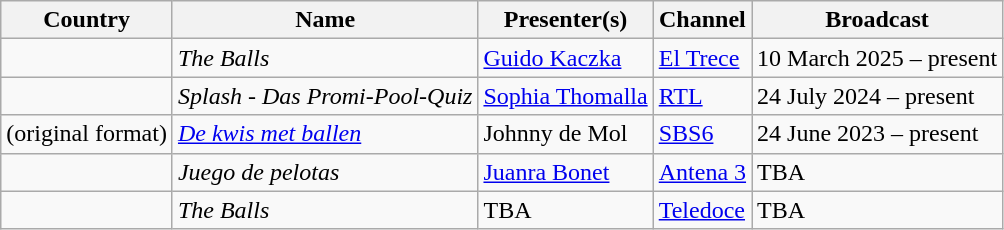<table class="wikitable">
<tr>
<th>Country</th>
<th>Name</th>
<th>Presenter(s)</th>
<th>Channel</th>
<th>Broadcast</th>
</tr>
<tr>
<td></td>
<td><em>The Balls</em></td>
<td><a href='#'>Guido Kaczka</a></td>
<td><a href='#'>El Trece</a></td>
<td>10 March 2025 – present</td>
</tr>
<tr>
<td></td>
<td><em>Splash - Das Promi-Pool-Quiz</em></td>
<td><a href='#'>Sophia Thomalla</a></td>
<td><a href='#'>RTL</a></td>
<td>24 July 2024 – present</td>
</tr>
<tr>
<td> (original format)</td>
<td><em><a href='#'>De kwis met ballen</a></em></td>
<td>Johnny de Mol</td>
<td><a href='#'>SBS6</a></td>
<td>24 June 2023 – present</td>
</tr>
<tr>
<td></td>
<td><em>Juego de pelotas</em></td>
<td><a href='#'>Juanra Bonet</a></td>
<td><a href='#'>Antena 3</a></td>
<td>TBA</td>
</tr>
<tr>
<td></td>
<td><em>The Balls</em></td>
<td>TBA</td>
<td><a href='#'>Teledoce</a></td>
<td>TBA</td>
</tr>
</table>
